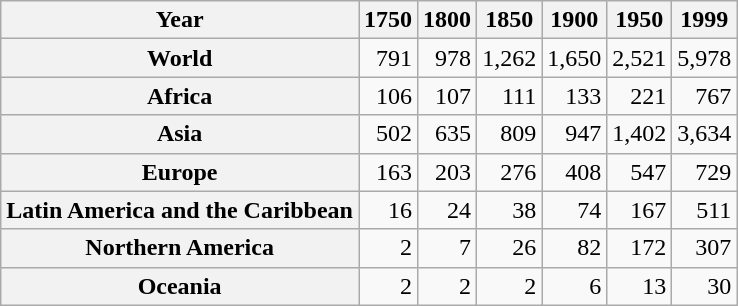<table class="wikitable sortable" style="text-align:right;">
<tr>
<th scope="col">Year</th>
<th scope="col">1750</th>
<th scope="col">1800</th>
<th scope="col">1850</th>
<th scope="col">1900</th>
<th scope="col">1950</th>
<th scope="col">1999</th>
</tr>
<tr>
<th scope="row">World</th>
<td>791</td>
<td>978</td>
<td>1,262</td>
<td>1,650</td>
<td>2,521</td>
<td>5,978</td>
</tr>
<tr>
<th scope="row">Africa</th>
<td>106</td>
<td>107</td>
<td>111</td>
<td>133</td>
<td>221</td>
<td>767</td>
</tr>
<tr>
<th scope="row">Asia</th>
<td>502</td>
<td>635</td>
<td>809</td>
<td>947</td>
<td>1,402</td>
<td>3,634</td>
</tr>
<tr>
<th scope="row">Europe</th>
<td>163</td>
<td>203</td>
<td>276</td>
<td>408</td>
<td>547</td>
<td>729</td>
</tr>
<tr>
<th scope="row">Latin America and the Caribbean</th>
<td>16</td>
<td>24</td>
<td>38</td>
<td>74</td>
<td>167</td>
<td>511</td>
</tr>
<tr>
<th scope="row">Northern America</th>
<td>2</td>
<td>7</td>
<td>26</td>
<td>82</td>
<td>172</td>
<td>307</td>
</tr>
<tr>
<th scope="row">Oceania</th>
<td>2</td>
<td>2</td>
<td>2</td>
<td>6</td>
<td>13</td>
<td>30</td>
</tr>
</table>
